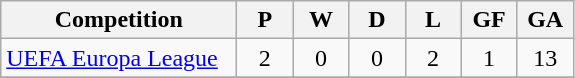<table class="wikitable" style="text-align:left">
<tr>
<th width=150>Competition</th>
<th width=30>P</th>
<th width=30>W</th>
<th width=30>D</th>
<th width=30>L</th>
<th width=30>GF</th>
<th width=30>GA</th>
</tr>
<tr>
<td><a href='#'>UEFA Europa League</a></td>
<td style="text-align:center;">2</td>
<td style="text-align:center;">0</td>
<td style="text-align:center;">0</td>
<td style="text-align:center;">2</td>
<td style="text-align:center;">1</td>
<td style="text-align:center;">13</td>
</tr>
<tr>
</tr>
</table>
